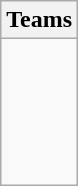<table class="wikitable">
<tr>
<th>Teams</th>
</tr>
<tr>
<td><br><br>
<br>
<br>
<br></td>
</tr>
</table>
